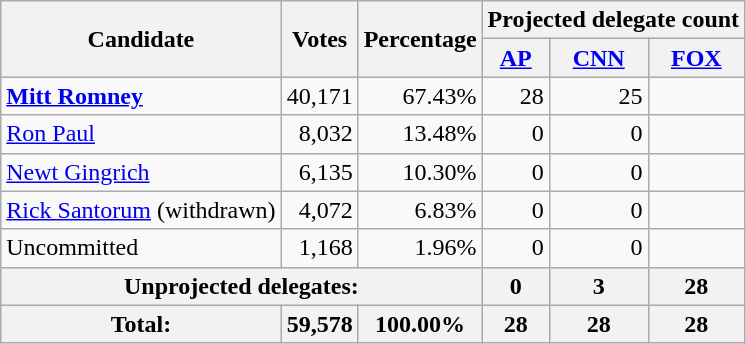<table class="wikitable" style="text-align:right;">
<tr>
<th rowspan="2">Candidate</th>
<th rowspan="2">Votes</th>
<th rowspan="2">Percentage</th>
<th colspan="3">Projected delegate count</th>
</tr>
<tr>
<th><a href='#'>AP</a></th>
<th><a href='#'>CNN</a><br></th>
<th><a href='#'>FOX</a><br></th>
</tr>
<tr>
<td style="text-align:left;"> <strong><a href='#'>Mitt Romney</a></strong></td>
<td>40,171</td>
<td>67.43%</td>
<td>28</td>
<td>25</td>
<td></td>
</tr>
<tr>
<td style="text-align:left;"><a href='#'>Ron Paul</a></td>
<td>8,032</td>
<td>13.48%</td>
<td>0</td>
<td>0</td>
<td></td>
</tr>
<tr>
<td style="text-align:left;"><a href='#'>Newt Gingrich</a></td>
<td>6,135</td>
<td>10.30%</td>
<td>0</td>
<td>0</td>
<td></td>
</tr>
<tr>
<td style="text-align:left;"><a href='#'>Rick Santorum</a> (withdrawn)</td>
<td>4,072</td>
<td>6.83%</td>
<td>0</td>
<td>0</td>
<td></td>
</tr>
<tr>
<td style="text-align:left;">Uncommitted</td>
<td>1,168</td>
<td>1.96%</td>
<td>0</td>
<td>0</td>
<td></td>
</tr>
<tr style="background:#eee;">
<th colspan="3">Unprojected delegates:</th>
<th>0</th>
<th>3</th>
<th>28</th>
</tr>
<tr style="background:#eee;">
<th>Total:</th>
<th>59,578</th>
<th>100.00%</th>
<th>28</th>
<th>28</th>
<th>28</th>
</tr>
</table>
